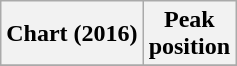<table class="wikitable sortable plainrowheaders" style="text-align:center">
<tr>
<th scope="col">Chart (2016)</th>
<th scope="col">Peak<br> position</th>
</tr>
<tr>
</tr>
</table>
